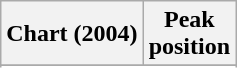<table class="wikitable sortable plainrowheaders" style="text-align:center">
<tr>
<th scope="col">Chart (2004)</th>
<th scope="col">Peak<br>position</th>
</tr>
<tr>
</tr>
<tr>
</tr>
</table>
